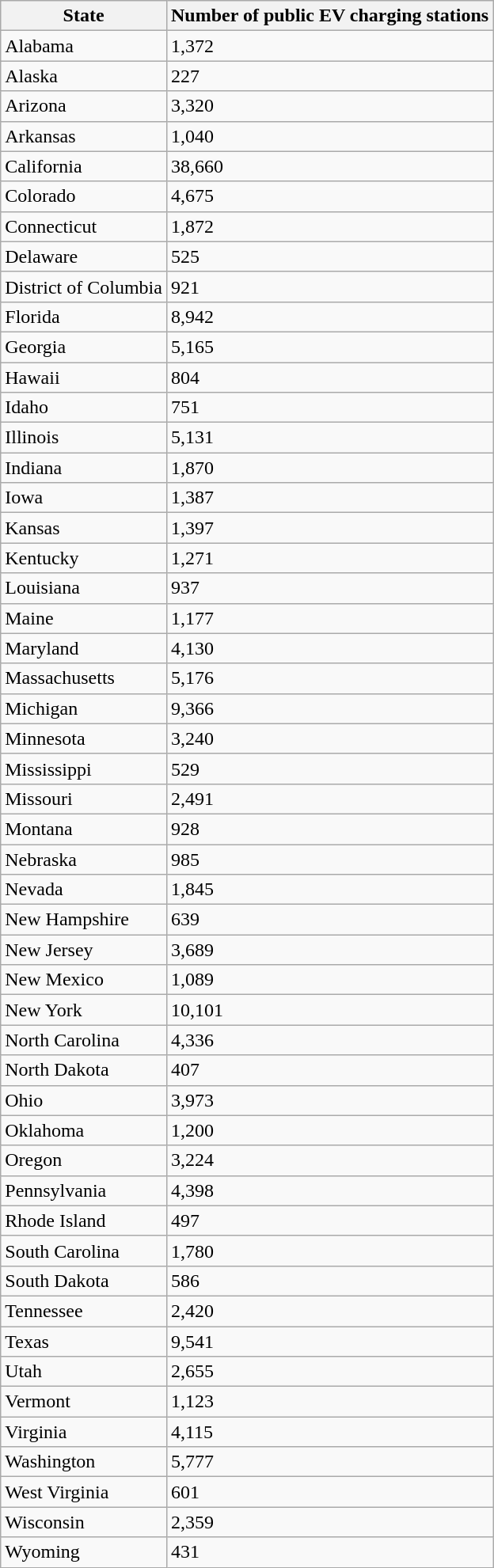<table class="wikitable sortable">
<tr>
<th>State</th>
<th>Number of public EV charging stations</th>
</tr>
<tr>
<td>Alabama</td>
<td>1,372</td>
</tr>
<tr>
<td>Alaska</td>
<td>227</td>
</tr>
<tr>
<td>Arizona</td>
<td>3,320</td>
</tr>
<tr>
<td>Arkansas</td>
<td>1,040</td>
</tr>
<tr>
<td>California</td>
<td>38,660</td>
</tr>
<tr>
<td>Colorado</td>
<td>4,675</td>
</tr>
<tr>
<td>Connecticut</td>
<td>1,872</td>
</tr>
<tr>
<td>Delaware</td>
<td>525</td>
</tr>
<tr>
<td>District of Columbia</td>
<td>921</td>
</tr>
<tr>
<td>Florida</td>
<td>8,942</td>
</tr>
<tr>
<td>Georgia</td>
<td>5,165</td>
</tr>
<tr>
<td>Hawaii</td>
<td>804</td>
</tr>
<tr>
<td>Idaho</td>
<td>751</td>
</tr>
<tr>
<td>Illinois</td>
<td>5,131</td>
</tr>
<tr>
<td>Indiana</td>
<td>1,870</td>
</tr>
<tr>
<td>Iowa</td>
<td>1,387</td>
</tr>
<tr>
<td>Kansas</td>
<td>1,397</td>
</tr>
<tr>
<td>Kentucky</td>
<td>1,271</td>
</tr>
<tr>
<td>Louisiana</td>
<td>937</td>
</tr>
<tr>
<td>Maine</td>
<td>1,177</td>
</tr>
<tr>
<td>Maryland</td>
<td>4,130</td>
</tr>
<tr>
<td>Massachusetts</td>
<td>5,176</td>
</tr>
<tr>
<td>Michigan</td>
<td>9,366</td>
</tr>
<tr>
<td>Minnesota</td>
<td>3,240</td>
</tr>
<tr>
<td>Mississippi</td>
<td>529</td>
</tr>
<tr>
<td>Missouri</td>
<td>2,491</td>
</tr>
<tr>
<td>Montana</td>
<td>928</td>
</tr>
<tr>
<td>Nebraska</td>
<td>985</td>
</tr>
<tr>
<td>Nevada</td>
<td>1,845</td>
</tr>
<tr>
<td>New Hampshire</td>
<td>639</td>
</tr>
<tr>
<td>New Jersey</td>
<td>3,689</td>
</tr>
<tr>
<td>New Mexico</td>
<td>1,089</td>
</tr>
<tr>
<td>New York</td>
<td>10,101</td>
</tr>
<tr>
<td>North Carolina</td>
<td>4,336</td>
</tr>
<tr>
<td>North Dakota</td>
<td>407</td>
</tr>
<tr>
<td>Ohio</td>
<td>3,973</td>
</tr>
<tr>
<td>Oklahoma</td>
<td>1,200</td>
</tr>
<tr>
<td>Oregon</td>
<td>3,224</td>
</tr>
<tr>
<td>Pennsylvania</td>
<td>4,398</td>
</tr>
<tr>
<td>Rhode Island</td>
<td>497</td>
</tr>
<tr>
<td>South Carolina</td>
<td>1,780</td>
</tr>
<tr>
<td>South Dakota</td>
<td>586</td>
</tr>
<tr>
<td>Tennessee</td>
<td>2,420</td>
</tr>
<tr>
<td>Texas</td>
<td>9,541</td>
</tr>
<tr>
<td>Utah</td>
<td>2,655</td>
</tr>
<tr>
<td>Vermont</td>
<td>1,123</td>
</tr>
<tr>
<td>Virginia</td>
<td>4,115</td>
</tr>
<tr>
<td>Washington</td>
<td>5,777</td>
</tr>
<tr>
<td>West Virginia</td>
<td>601</td>
</tr>
<tr>
<td>Wisconsin</td>
<td>2,359</td>
</tr>
<tr>
<td>Wyoming</td>
<td>431</td>
</tr>
</table>
